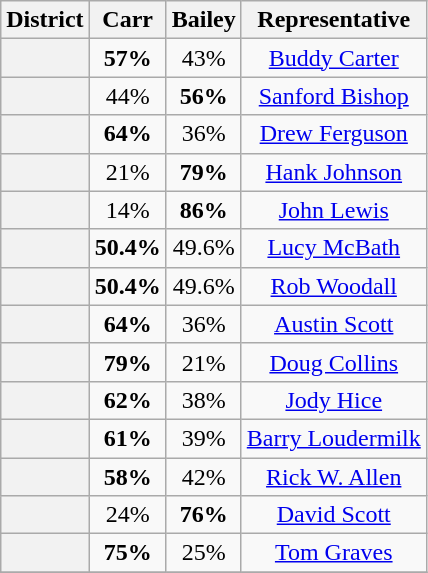<table class=wikitable>
<tr>
<th>District</th>
<th>Carr</th>
<th>Bailey</th>
<th>Representative</th>
</tr>
<tr align=center>
<th></th>
<td><strong>57%</strong></td>
<td>43%</td>
<td><a href='#'>Buddy Carter</a></td>
</tr>
<tr align=center>
<th></th>
<td>44%</td>
<td><strong>56%</strong></td>
<td><a href='#'>Sanford Bishop</a></td>
</tr>
<tr align=center>
<th></th>
<td><strong>64%</strong></td>
<td>36%</td>
<td><a href='#'>Drew Ferguson</a></td>
</tr>
<tr align=center>
<th></th>
<td>21%</td>
<td><strong>79%</strong></td>
<td><a href='#'>Hank Johnson</a></td>
</tr>
<tr align=center>
<th></th>
<td>14%</td>
<td><strong>86%</strong></td>
<td><a href='#'>John Lewis</a></td>
</tr>
<tr align=center>
<th></th>
<td><strong>50.4%</strong></td>
<td>49.6%</td>
<td><a href='#'>Lucy McBath</a></td>
</tr>
<tr align=center>
<th></th>
<td><strong>50.4%</strong></td>
<td>49.6%</td>
<td><a href='#'>Rob Woodall</a></td>
</tr>
<tr align=center>
<th></th>
<td><strong>64%</strong></td>
<td>36%</td>
<td><a href='#'>Austin Scott</a></td>
</tr>
<tr align=center>
<th></th>
<td><strong>79%</strong></td>
<td>21%</td>
<td><a href='#'>Doug Collins</a></td>
</tr>
<tr align=center>
<th></th>
<td><strong>62%</strong></td>
<td>38%</td>
<td><a href='#'>Jody Hice</a></td>
</tr>
<tr align=center>
<th></th>
<td><strong>61%</strong></td>
<td>39%</td>
<td><a href='#'>Barry Loudermilk</a></td>
</tr>
<tr align=center>
<th></th>
<td><strong>58%</strong></td>
<td>42%</td>
<td><a href='#'>Rick W. Allen</a></td>
</tr>
<tr align=center>
<th></th>
<td>24%</td>
<td><strong>76%</strong></td>
<td><a href='#'>David Scott</a></td>
</tr>
<tr align=center>
<th></th>
<td><strong>75%</strong></td>
<td>25%</td>
<td><a href='#'>Tom Graves</a></td>
</tr>
<tr align=center>
</tr>
</table>
